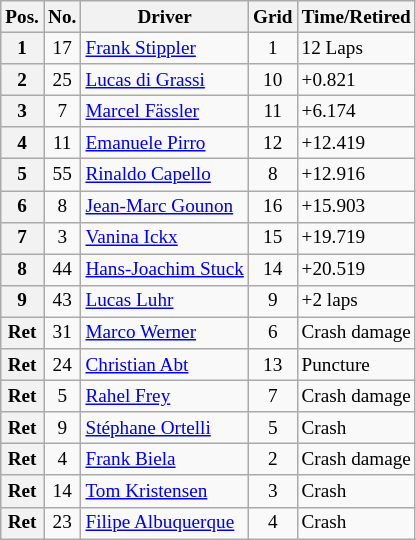<table class="wikitable" border="1" style="font-size: 80%;">
<tr>
<th>Pos.</th>
<th>No.</th>
<th>Driver</th>
<th>Grid</th>
<th>Time/Retired</th>
</tr>
<tr>
<th>1</th>
<td align=center>17</td>
<td> <a href='#'>Frank Stippler</a></td>
<td align=center>1</td>
<td>12 Laps</td>
</tr>
<tr>
<th>2</th>
<td align=center>25</td>
<td> <a href='#'>Lucas di Grassi</a></td>
<td align=center>10</td>
<td>+0.821</td>
</tr>
<tr>
<th>3</th>
<td align=center>7</td>
<td> <a href='#'>Marcel Fässler</a></td>
<td align=center>11</td>
<td>+6.174</td>
</tr>
<tr>
<th>4</th>
<td align=center>11</td>
<td> <a href='#'>Emanuele Pirro</a></td>
<td align=center>12</td>
<td>+12.419</td>
</tr>
<tr>
<th>5</th>
<td align=center>55</td>
<td> <a href='#'>Rinaldo Capello</a></td>
<td align=center>8</td>
<td>+12.916</td>
</tr>
<tr>
<th>6</th>
<td align=center>8</td>
<td> <a href='#'>Jean-Marc Gounon</a></td>
<td align=center>16</td>
<td>+15.903</td>
</tr>
<tr>
<th>7</th>
<td align=center>3</td>
<td> <a href='#'>Vanina Ickx</a></td>
<td align=center>15</td>
<td>+19.719</td>
</tr>
<tr>
<th>8</th>
<td align=center>44</td>
<td> <a href='#'>Hans-Joachim Stuck</a></td>
<td align=center>14</td>
<td>+20.519</td>
</tr>
<tr>
<th>9</th>
<td align=center>43</td>
<td> <a href='#'>Lucas Luhr</a></td>
<td align=center>9</td>
<td>+2 laps</td>
</tr>
<tr>
<th>Ret</th>
<td align=center>31</td>
<td> <a href='#'>Marco Werner</a></td>
<td align=center>6</td>
<td>Crash damage</td>
</tr>
<tr>
<th>Ret</th>
<td align=center>24</td>
<td> <a href='#'>Christian Abt</a></td>
<td align=center>13</td>
<td>Puncture</td>
</tr>
<tr>
<th>Ret</th>
<td align=center>5</td>
<td> <a href='#'>Rahel Frey</a></td>
<td align=center>7</td>
<td>Crash damage</td>
</tr>
<tr>
<th>Ret</th>
<td align=center>9</td>
<td> <a href='#'>Stéphane Ortelli</a></td>
<td align=center>5</td>
<td>Crash</td>
</tr>
<tr>
<th>Ret</th>
<td align=center>4</td>
<td> <a href='#'>Frank Biela</a></td>
<td align=center>2</td>
<td>Crash damage</td>
</tr>
<tr>
<th>Ret</th>
<td align=center>14</td>
<td> <a href='#'>Tom Kristensen</a></td>
<td align=center>3</td>
<td>Crash</td>
</tr>
<tr>
<th>Ret</th>
<td align=center>23</td>
<td> <a href='#'>Filipe Albuquerque</a></td>
<td align=center>4</td>
<td>Crash</td>
</tr>
</table>
